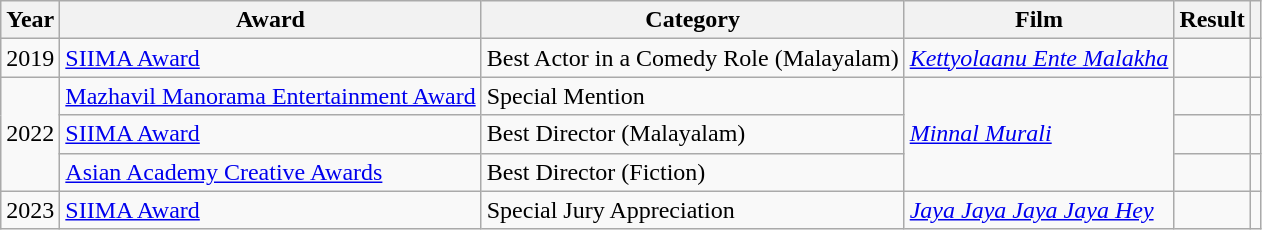<table class="wikitable sortable">
<tr>
<th scope="col">Year</th>
<th scope="col">Award</th>
<th scope="col">Category</th>
<th scope="col">Film</th>
<th scope="col">Result</th>
<th class="unsortable" scope="col"></th>
</tr>
<tr>
<td>2019</td>
<td><a href='#'>SIIMA Award</a></td>
<td>Best Actor in a Comedy Role (Malayalam)</td>
<td><em><a href='#'>Kettyolaanu Ente Malakha</a></em></td>
<td></td>
<td></td>
</tr>
<tr>
<td rowspan=3>2022</td>
<td><a href='#'>Mazhavil Manorama Entertainment Award</a></td>
<td>Special Mention</td>
<td rowspan=3><em><a href='#'>Minnal Murali</a></em></td>
<td></td>
<td></td>
</tr>
<tr>
<td><a href='#'>SIIMA Award</a></td>
<td>Best Director (Malayalam)</td>
<td></td>
<td></td>
</tr>
<tr>
<td><a href='#'>Asian Academy Creative Awards</a></td>
<td>Best Director (Fiction)</td>
<td></td>
<td></td>
</tr>
<tr>
<td>2023</td>
<td><a href='#'>SIIMA Award</a></td>
<td>Special Jury Appreciation</td>
<td><em><a href='#'>Jaya Jaya Jaya Jaya Hey</a></em></td>
<td></td>
<td></td>
</tr>
</table>
